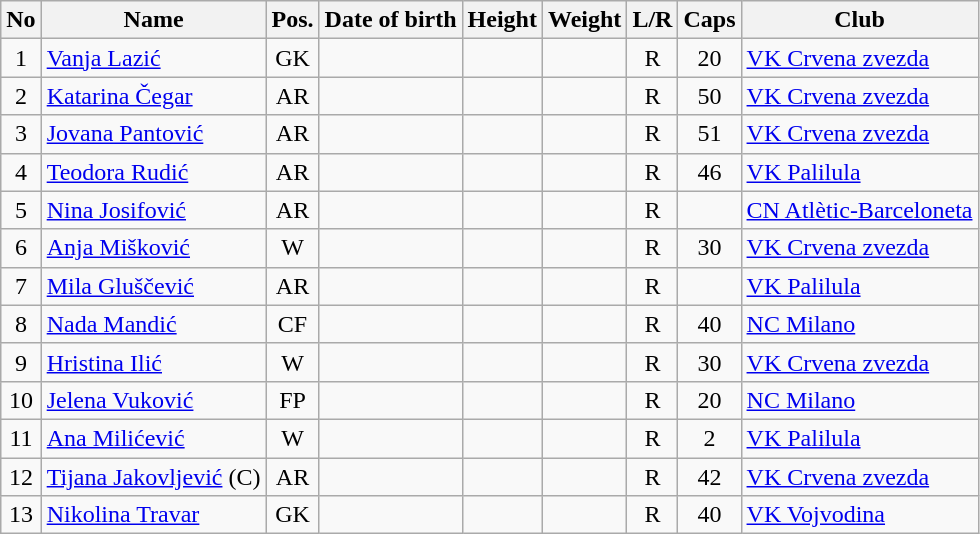<table class="wikitable sortable" text-align:center;">
<tr>
<th>No</th>
<th>Name</th>
<th>Pos.</th>
<th>Date of birth</th>
<th>Height</th>
<th>Weight</th>
<th>L/R</th>
<th>Caps</th>
<th>Club</th>
</tr>
<tr>
<td style="text-align:center;">1</td>
<td style="text-align:left;"><a href='#'>Vanja Lazić</a></td>
<td style="text-align:center;">GK</td>
<td style="text-align:left;"></td>
<td></td>
<td></td>
<td style="text-align:center;">R</td>
<td style="text-align:center;">20</td>
<td style="text-align:left;"> <a href='#'>VK Crvena zvezda</a></td>
</tr>
<tr>
<td style="text-align:center;">2</td>
<td style="text-align:left;"><a href='#'>Katarina Čegar</a></td>
<td style="text-align:center;">AR</td>
<td style="text-align:left;"></td>
<td></td>
<td></td>
<td style="text-align:center;">R</td>
<td style="text-align:center;">50</td>
<td style="text-align:left;"> <a href='#'>VK Crvena zvezda</a></td>
</tr>
<tr>
<td style="text-align:center;">3</td>
<td style="text-align:left;"><a href='#'>Jovana Pantović</a></td>
<td style="text-align:center;">AR</td>
<td style="text-align:left;"></td>
<td></td>
<td></td>
<td style="text-align:center;">R</td>
<td style="text-align:center;">51</td>
<td style="text-align:left;"> <a href='#'>VK Crvena zvezda</a></td>
</tr>
<tr>
<td style="text-align:center;">4</td>
<td style="text-align:left;"><a href='#'>Teodora Rudić</a></td>
<td style="text-align:center;">AR</td>
<td style="text-align:left;"></td>
<td></td>
<td></td>
<td style="text-align:center;">R</td>
<td style="text-align:center;">46</td>
<td style="text-align:left;"> <a href='#'>VK Palilula</a></td>
</tr>
<tr>
<td style="text-align:center;">5</td>
<td style="text-align:left;"><a href='#'>Nina Josifović</a></td>
<td style="text-align:center;">AR</td>
<td style="text-align:left;"></td>
<td></td>
<td></td>
<td style="text-align:center;">R</td>
<td style="text-align:center;"></td>
<td style="text-align:left;"> <a href='#'>CN Atlètic-Barceloneta</a></td>
</tr>
<tr>
<td style="text-align:center;">6</td>
<td style="text-align:left;"><a href='#'>Anja Mišković</a></td>
<td style="text-align:center;">W</td>
<td style="text-align:left;"></td>
<td></td>
<td></td>
<td style="text-align:center;">R</td>
<td style="text-align:center;">30</td>
<td style="text-align:left;"> <a href='#'>VK Crvena zvezda</a></td>
</tr>
<tr>
<td style="text-align:center;">7</td>
<td style="text-align:left;"><a href='#'>Mila Gluščević</a></td>
<td style="text-align:center;">AR</td>
<td style="text-align:left;"></td>
<td></td>
<td></td>
<td style="text-align:center;">R</td>
<td style="text-align:center;"></td>
<td style="text-align:left;"> <a href='#'>VK Palilula</a></td>
</tr>
<tr>
<td style="text-align:center;">8</td>
<td style="text-align:left;"><a href='#'>Nada Mandić</a></td>
<td style="text-align:center;">CF</td>
<td style="text-align:left;"></td>
<td></td>
<td></td>
<td style="text-align:center;">R</td>
<td style="text-align:center;">40</td>
<td style="text-align:left;"> <a href='#'>NC Milano</a></td>
</tr>
<tr>
<td style="text-align:center;">9</td>
<td style="text-align:left;"><a href='#'>Hristina Ilić</a></td>
<td style="text-align:center;">W</td>
<td style="text-align:left;"></td>
<td></td>
<td></td>
<td style="text-align:center;">R</td>
<td style="text-align:center;">30</td>
<td style="text-align:left;"> <a href='#'>VK Crvena zvezda</a></td>
</tr>
<tr>
<td style="text-align:center;">10</td>
<td style="text-align:left;"><a href='#'>Jelena Vuković</a></td>
<td style="text-align:center;">FP</td>
<td style="text-align:left;"></td>
<td></td>
<td></td>
<td style="text-align:center;">R</td>
<td style="text-align:center;">20</td>
<td style="text-align:left;"> <a href='#'>NC Milano</a></td>
</tr>
<tr>
<td style="text-align:center;">11</td>
<td style="text-align:left;"><a href='#'>Ana Milićević</a></td>
<td style="text-align:center;">W</td>
<td style="text-align:left;"></td>
<td></td>
<td></td>
<td style="text-align:center;">R</td>
<td style="text-align:center;">2</td>
<td style="text-align:left;"> <a href='#'>VK Palilula</a></td>
</tr>
<tr>
<td style="text-align:center;">12</td>
<td style="text-align:left;"><a href='#'>Tijana Jakovljević</a> (C)</td>
<td style="text-align:center;">AR</td>
<td style="text-align:left;"></td>
<td></td>
<td></td>
<td style="text-align:center;">R</td>
<td style="text-align:center;">42</td>
<td style="text-align:left;"> <a href='#'>VK Crvena zvezda</a></td>
</tr>
<tr>
<td style="text-align:center;">13</td>
<td style="text-align:left;"><a href='#'>Nikolina Travar</a></td>
<td style="text-align:center;">GK</td>
<td style="text-align:left;"></td>
<td></td>
<td></td>
<td style="text-align:center;">R</td>
<td style="text-align:center;">40</td>
<td style="text-align:left;"> <a href='#'>VK Vojvodina</a></td>
</tr>
</table>
